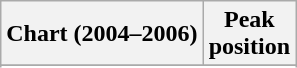<table class="wikitable sortable plainrowheaders">
<tr>
<th scope="col">Chart (2004–2006)</th>
<th scope="col">Peak<br>position</th>
</tr>
<tr>
</tr>
<tr>
</tr>
<tr>
</tr>
<tr>
</tr>
<tr>
</tr>
</table>
